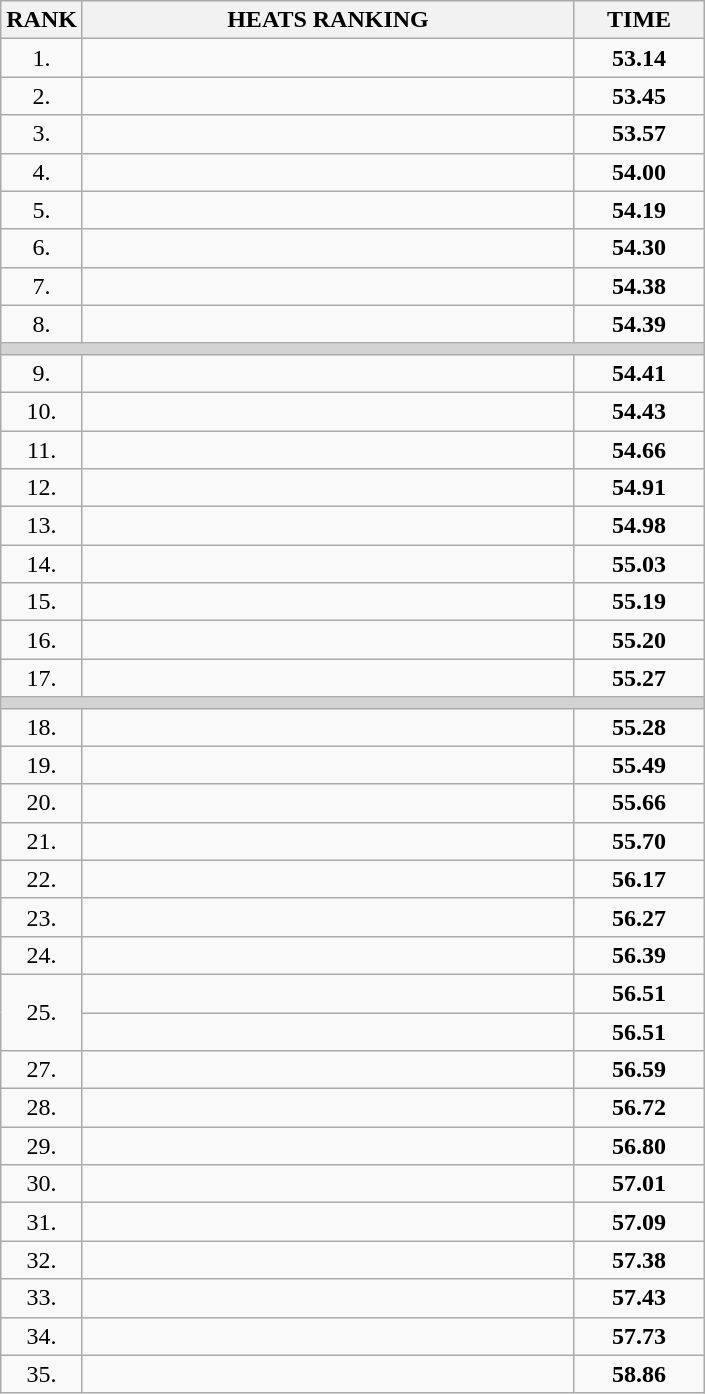<table class="wikitable">
<tr>
<th>RANK</th>
<th style="width: 20em">HEATS RANKING</th>
<th style="width: 5em">TIME</th>
</tr>
<tr>
<td align="center">1.</td>
<td></td>
<td align="center"><strong>53.14</strong></td>
</tr>
<tr>
<td align="center">2.</td>
<td></td>
<td align="center"><strong>53.45</strong></td>
</tr>
<tr>
<td align="center">3.</td>
<td></td>
<td align="center"><strong>53.57</strong></td>
</tr>
<tr>
<td align="center">4.</td>
<td></td>
<td align="center"><strong>54.00</strong></td>
</tr>
<tr>
<td align="center">5.</td>
<td></td>
<td align="center"><strong>54.19</strong></td>
</tr>
<tr>
<td align="center">6.</td>
<td></td>
<td align="center"><strong>54.30</strong></td>
</tr>
<tr>
<td align="center">7.</td>
<td></td>
<td align="center"><strong>54.38</strong></td>
</tr>
<tr>
<td align="center">8.</td>
<td></td>
<td align="center"><strong>54.39</strong></td>
</tr>
<tr>
<td colspan=3 bgcolor=lightgray></td>
</tr>
<tr>
<td align="center">9.</td>
<td> </td>
<td align="center"><strong>54.41</strong></td>
</tr>
<tr>
<td align="center">10.</td>
<td></td>
<td align="center"><strong>54.43</strong></td>
</tr>
<tr>
<td align="center">11.</td>
<td></td>
<td align="center"><strong>54.66</strong></td>
</tr>
<tr>
<td align="center">12.</td>
<td></td>
<td align="center"><strong>54.91</strong></td>
</tr>
<tr>
<td align="center">13.</td>
<td></td>
<td align="center"><strong>54.98</strong></td>
</tr>
<tr>
<td align="center">14.</td>
<td></td>
<td align="center"><strong>55.03</strong></td>
</tr>
<tr>
<td align="center">15.</td>
<td></td>
<td align="center"><strong>55.19</strong></td>
</tr>
<tr>
<td align="center">16.</td>
<td></td>
<td align="center"><strong>55.20</strong></td>
</tr>
<tr>
<td align="center">17.</td>
<td></td>
<td align="center"><strong>55.27</strong></td>
</tr>
<tr>
<td colspan=3 bgcolor=lightgray></td>
</tr>
<tr>
<td align="center">18.</td>
<td></td>
<td align="center"><strong>55.28</strong></td>
</tr>
<tr>
<td align="center">19.</td>
<td></td>
<td align="center"><strong>55.49</strong></td>
</tr>
<tr>
<td align="center">20.</td>
<td></td>
<td align="center"><strong>55.66</strong></td>
</tr>
<tr>
<td align="center">21.</td>
<td></td>
<td align="center"><strong>55.70</strong></td>
</tr>
<tr>
<td align="center">22.</td>
<td></td>
<td align="center"><strong>56.17</strong></td>
</tr>
<tr>
<td align="center">23.</td>
<td></td>
<td align="center"><strong>56.27</strong></td>
</tr>
<tr>
<td align="center">24.</td>
<td></td>
<td align="center"><strong>56.39</strong></td>
</tr>
<tr>
<td rowspan=2 align="center">25.</td>
<td></td>
<td align="center"><strong>56.51</strong></td>
</tr>
<tr>
<td></td>
<td align="center"><strong>56.51</strong></td>
</tr>
<tr>
<td align="center">27.</td>
<td></td>
<td align="center"><strong>56.59</strong></td>
</tr>
<tr>
<td align="center">28.</td>
<td></td>
<td align="center"><strong>56.72</strong></td>
</tr>
<tr>
<td align="center">29.</td>
<td></td>
<td align="center"><strong>56.80</strong></td>
</tr>
<tr>
<td align="center">30.</td>
<td></td>
<td align="center"><strong>57.01</strong></td>
</tr>
<tr>
<td align="center">31.</td>
<td></td>
<td align="center"><strong>57.09</strong></td>
</tr>
<tr>
<td align="center">32.</td>
<td></td>
<td align="center"><strong>57.38</strong></td>
</tr>
<tr>
<td align="center">33.</td>
<td></td>
<td align="center"><strong>57.43</strong></td>
</tr>
<tr>
<td align="center">34.</td>
<td></td>
<td align="center"><strong>57.73</strong></td>
</tr>
<tr>
<td align="center">35.</td>
<td></td>
<td align="center"><strong>58.86</strong></td>
</tr>
</table>
